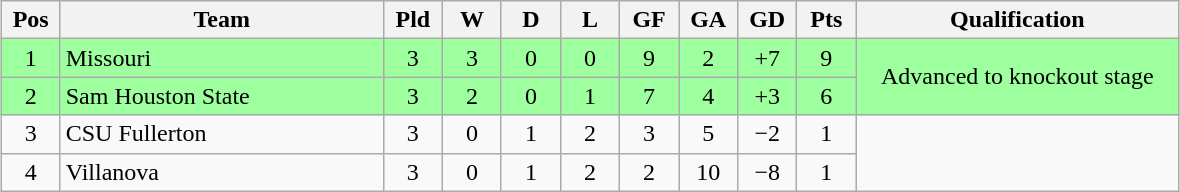<table class="wikitable" style="text-align:center; margin: 1em auto">
<tr>
<th style="width:2em">Pos</th>
<th style="width:13em">Team</th>
<th style="width:2em">Pld</th>
<th style="width:2em">W</th>
<th style="width:2em">D</th>
<th style="width:2em">L</th>
<th style="width:2em">GF</th>
<th style="width:2em">GA</th>
<th style="width:2em">GD</th>
<th style="width:2em">Pts</th>
<th style="width:13em">Qualification</th>
</tr>
<tr bgcolor="#9eff9e">
<td>1</td>
<td style="text-align:left">Missouri</td>
<td>3</td>
<td>3</td>
<td>0</td>
<td>0</td>
<td>9</td>
<td>2</td>
<td>+7</td>
<td>9</td>
<td rowspan="2">Advanced to knockout stage</td>
</tr>
<tr bgcolor="#9eff9e">
<td>2</td>
<td style="text-align:left">Sam Houston State</td>
<td>3</td>
<td>2</td>
<td>0</td>
<td>1</td>
<td>7</td>
<td>4</td>
<td>+3</td>
<td>6</td>
</tr>
<tr>
<td>3</td>
<td style="text-align:left">CSU Fullerton</td>
<td>3</td>
<td>0</td>
<td>1</td>
<td>2</td>
<td>3</td>
<td>5</td>
<td>−2</td>
<td>1</td>
</tr>
<tr>
<td>4</td>
<td style="text-align:left">Villanova</td>
<td>3</td>
<td>0</td>
<td>1</td>
<td>2</td>
<td>2</td>
<td>10</td>
<td>−8</td>
<td>1</td>
</tr>
</table>
